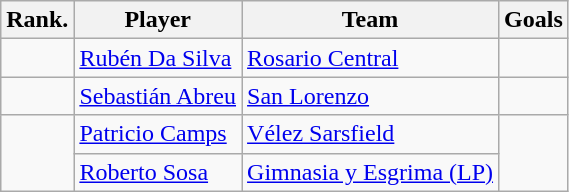<table class="wikitable">
<tr>
<th>Rank.</th>
<th>Player</th>
<th>Team</th>
<th>Goals</th>
</tr>
<tr>
<td></td>
<td> <a href='#'>Rubén Da Silva</a></td>
<td><a href='#'>Rosario Central</a></td>
<td></td>
</tr>
<tr>
<td></td>
<td> <a href='#'>Sebastián Abreu</a></td>
<td><a href='#'>San Lorenzo</a></td>
<td></td>
</tr>
<tr>
<td rowspan=2></td>
<td> <a href='#'>Patricio Camps</a></td>
<td><a href='#'>Vélez Sarsfield</a></td>
<td rowspan=2></td>
</tr>
<tr>
<td> <a href='#'>Roberto Sosa</a></td>
<td><a href='#'>Gimnasia y Esgrima (LP)</a></td>
</tr>
</table>
